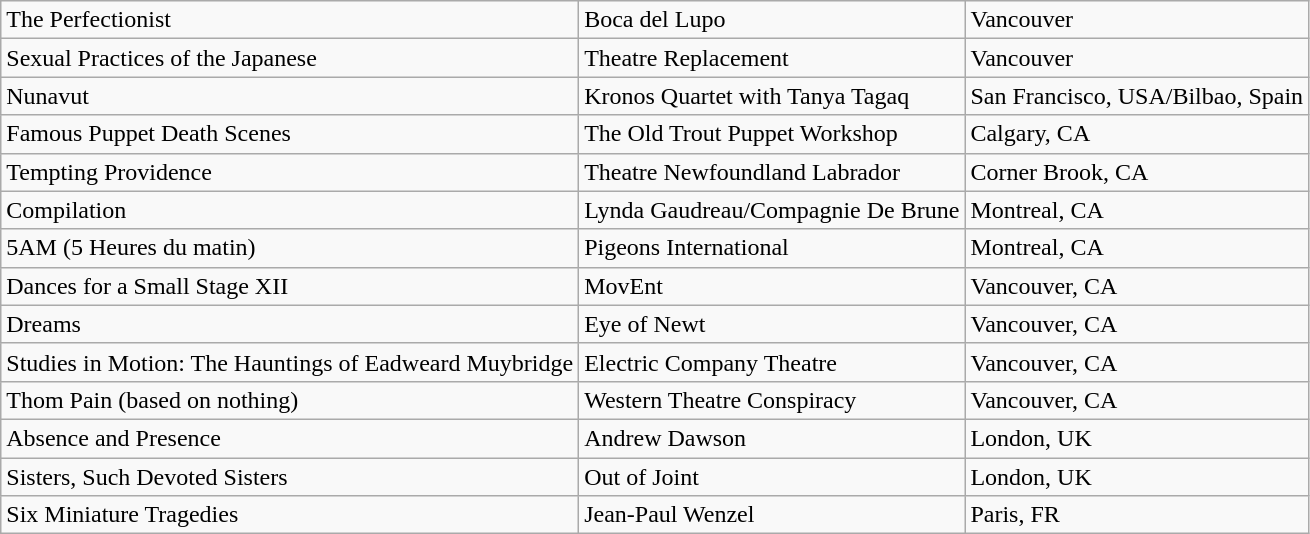<table class="wikitable">
<tr>
<td>The Perfectionist</td>
<td>Boca del Lupo</td>
<td>Vancouver</td>
</tr>
<tr>
<td>Sexual Practices of the Japanese</td>
<td>Theatre Replacement</td>
<td>Vancouver</td>
</tr>
<tr>
<td>Nunavut</td>
<td>Kronos Quartet with Tanya Tagaq</td>
<td>San Francisco, USA/Bilbao, Spain</td>
</tr>
<tr>
<td>Famous Puppet Death Scenes</td>
<td>The Old Trout Puppet Workshop</td>
<td>Calgary, CA</td>
</tr>
<tr>
<td>Tempting Providence</td>
<td>Theatre Newfoundland Labrador</td>
<td>Corner Brook, CA</td>
</tr>
<tr>
<td>Compilation</td>
<td>Lynda Gaudreau/Compagnie De Brune</td>
<td>Montreal, CA</td>
</tr>
<tr>
<td>5AM (5 Heures du matin)</td>
<td>Pigeons International</td>
<td>Montreal, CA</td>
</tr>
<tr>
<td>Dances for a Small Stage XII</td>
<td>MovEnt</td>
<td>Vancouver, CA</td>
</tr>
<tr>
<td>Dreams</td>
<td>Eye of Newt</td>
<td>Vancouver, CA</td>
</tr>
<tr>
<td>Studies in Motion: The Hauntings of Eadweard Muybridge</td>
<td>Electric Company Theatre</td>
<td>Vancouver, CA</td>
</tr>
<tr>
<td>Thom Pain (based on nothing)</td>
<td>Western Theatre Conspiracy</td>
<td>Vancouver, CA</td>
</tr>
<tr>
<td>Absence and Presence</td>
<td>Andrew Dawson</td>
<td>London, UK</td>
</tr>
<tr>
<td>Sisters, Such Devoted Sisters</td>
<td>Out of Joint</td>
<td>London, UK</td>
</tr>
<tr>
<td>Six Miniature Tragedies</td>
<td>Jean-Paul Wenzel</td>
<td>Paris, FR</td>
</tr>
</table>
